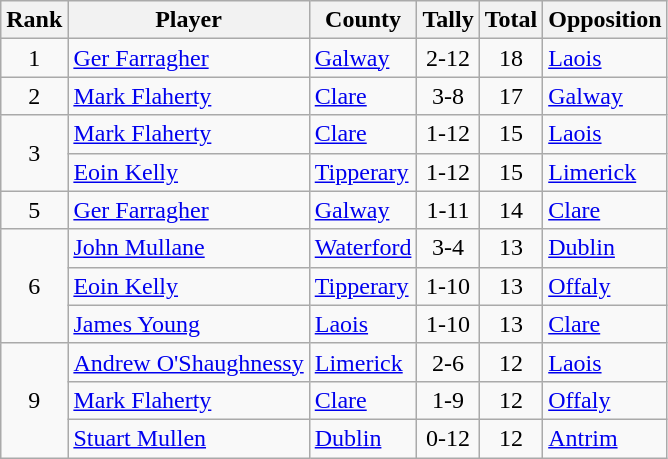<table class="wikitable">
<tr>
<th>Rank</th>
<th>Player</th>
<th>County</th>
<th>Tally</th>
<th>Total</th>
<th>Opposition</th>
</tr>
<tr>
<td rowspan=1 align=center>1</td>
<td><a href='#'>Ger Farragher</a></td>
<td><a href='#'>Galway</a></td>
<td align=center>2-12</td>
<td align=center>18</td>
<td><a href='#'>Laois</a></td>
</tr>
<tr>
<td rowspan=1 align=center>2</td>
<td><a href='#'>Mark Flaherty</a></td>
<td><a href='#'>Clare</a></td>
<td align=center>3-8</td>
<td align=center>17</td>
<td><a href='#'>Galway</a></td>
</tr>
<tr>
<td rowspan=2 align=center>3</td>
<td><a href='#'>Mark Flaherty</a></td>
<td><a href='#'>Clare</a></td>
<td align=center>1-12</td>
<td align=center>15</td>
<td><a href='#'>Laois</a></td>
</tr>
<tr>
<td><a href='#'>Eoin Kelly</a></td>
<td><a href='#'>Tipperary</a></td>
<td align=center>1-12</td>
<td align=center>15</td>
<td><a href='#'>Limerick</a></td>
</tr>
<tr>
<td rowspan=1 align=center>5</td>
<td><a href='#'>Ger Farragher</a></td>
<td><a href='#'>Galway</a></td>
<td align=center>1-11</td>
<td align=center>14</td>
<td><a href='#'>Clare</a></td>
</tr>
<tr>
<td rowspan=3 align=center>6</td>
<td><a href='#'>John Mullane</a></td>
<td><a href='#'>Waterford</a></td>
<td align=center>3-4</td>
<td align=center>13</td>
<td><a href='#'>Dublin</a></td>
</tr>
<tr>
<td><a href='#'>Eoin Kelly</a></td>
<td><a href='#'>Tipperary</a></td>
<td align=center>1-10</td>
<td align=center>13</td>
<td><a href='#'>Offaly</a></td>
</tr>
<tr>
<td><a href='#'>James Young</a></td>
<td><a href='#'>Laois</a></td>
<td align=center>1-10</td>
<td align=center>13</td>
<td><a href='#'>Clare</a></td>
</tr>
<tr>
<td rowspan=3 align=center>9</td>
<td><a href='#'>Andrew O'Shaughnessy</a></td>
<td><a href='#'>Limerick</a></td>
<td align=center>2-6</td>
<td align=center>12</td>
<td><a href='#'>Laois</a></td>
</tr>
<tr>
<td><a href='#'>Mark Flaherty</a></td>
<td><a href='#'>Clare</a></td>
<td align=center>1-9</td>
<td align=center>12</td>
<td><a href='#'>Offaly</a></td>
</tr>
<tr>
<td><a href='#'>Stuart Mullen</a></td>
<td><a href='#'>Dublin</a></td>
<td align=center>0-12</td>
<td align=center>12</td>
<td><a href='#'>Antrim</a></td>
</tr>
</table>
